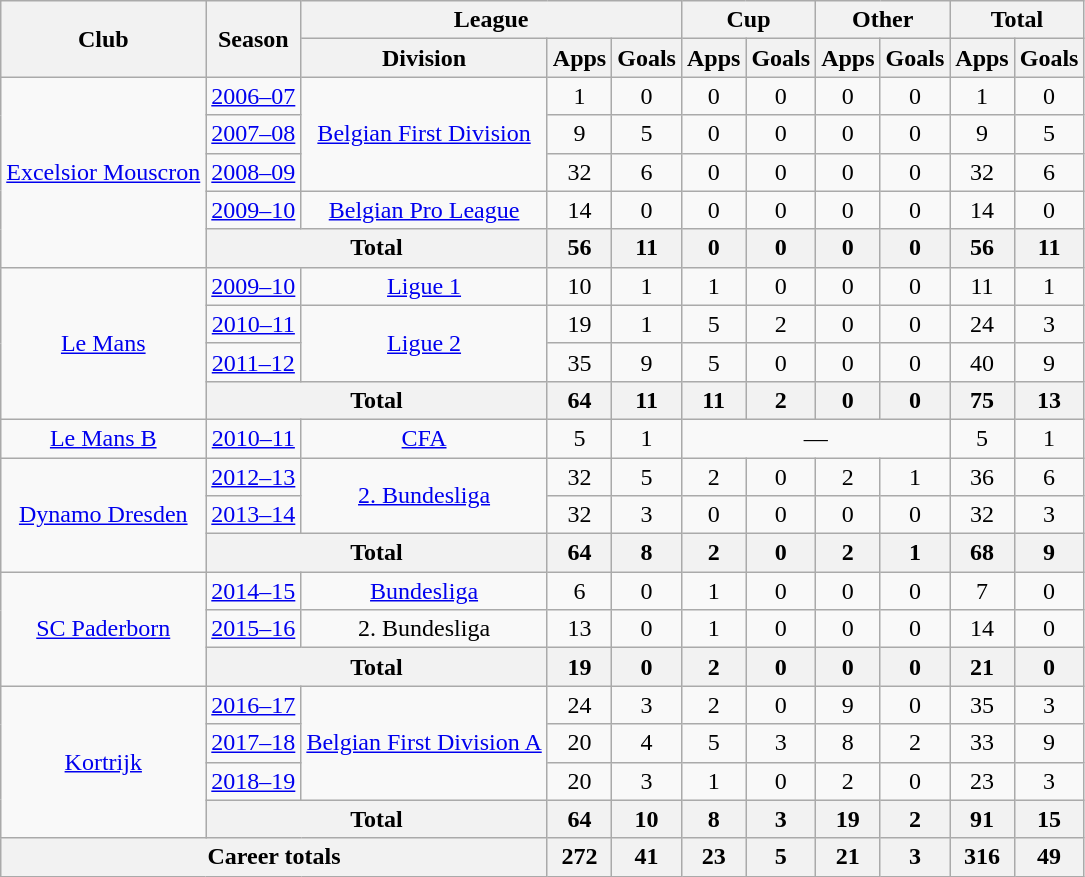<table class="wikitable" style="text-align: center">
<tr>
<th rowspan="2">Club</th>
<th rowspan="2">Season</th>
<th colspan="3">League</th>
<th colspan="2">Cup</th>
<th colspan="2">Other</th>
<th colspan="2">Total</th>
</tr>
<tr>
<th>Division</th>
<th>Apps</th>
<th>Goals</th>
<th>Apps</th>
<th>Goals</th>
<th>Apps</th>
<th>Goals</th>
<th>Apps</th>
<th>Goals</th>
</tr>
<tr>
<td rowspan="5"><a href='#'>Excelsior Mouscron</a></td>
<td><a href='#'>2006–07</a></td>
<td rowspan="3"><a href='#'>Belgian First Division</a></td>
<td>1</td>
<td>0</td>
<td>0</td>
<td>0</td>
<td>0</td>
<td>0</td>
<td>1</td>
<td>0</td>
</tr>
<tr>
<td><a href='#'>2007–08</a></td>
<td>9</td>
<td>5</td>
<td>0</td>
<td>0</td>
<td>0</td>
<td>0</td>
<td>9</td>
<td>5</td>
</tr>
<tr>
<td><a href='#'>2008–09</a></td>
<td>32</td>
<td>6</td>
<td>0</td>
<td>0</td>
<td>0</td>
<td>0</td>
<td>32</td>
<td>6</td>
</tr>
<tr>
<td><a href='#'>2009–10</a></td>
<td><a href='#'>Belgian Pro League</a></td>
<td>14</td>
<td>0</td>
<td>0</td>
<td>0</td>
<td>0</td>
<td>0</td>
<td>14</td>
<td>0</td>
</tr>
<tr>
<th colspan="2">Total</th>
<th>56</th>
<th>11</th>
<th>0</th>
<th>0</th>
<th>0</th>
<th>0</th>
<th>56</th>
<th>11</th>
</tr>
<tr>
<td rowspan="4"><a href='#'>Le Mans</a></td>
<td><a href='#'>2009–10</a></td>
<td><a href='#'>Ligue 1</a></td>
<td>10</td>
<td>1</td>
<td>1</td>
<td>0</td>
<td>0</td>
<td>0</td>
<td>11</td>
<td>1</td>
</tr>
<tr>
<td><a href='#'>2010–11</a></td>
<td rowspan="2"><a href='#'>Ligue 2</a></td>
<td>19</td>
<td>1</td>
<td>5</td>
<td>2</td>
<td>0</td>
<td>0</td>
<td>24</td>
<td>3</td>
</tr>
<tr>
<td><a href='#'>2011–12</a></td>
<td>35</td>
<td>9</td>
<td>5</td>
<td>0</td>
<td>0</td>
<td>0</td>
<td>40</td>
<td>9</td>
</tr>
<tr>
<th colspan="2">Total</th>
<th>64</th>
<th>11</th>
<th>11</th>
<th>2</th>
<th>0</th>
<th>0</th>
<th>75</th>
<th>13</th>
</tr>
<tr>
<td><a href='#'>Le Mans B</a></td>
<td><a href='#'>2010–11</a></td>
<td><a href='#'>CFA</a></td>
<td>5</td>
<td>1</td>
<td colspan="4">—</td>
<td>5</td>
<td>1</td>
</tr>
<tr>
<td rowspan="3"><a href='#'>Dynamo Dresden</a></td>
<td><a href='#'>2012–13</a></td>
<td rowspan="2"><a href='#'>2. Bundesliga</a></td>
<td>32</td>
<td>5</td>
<td>2</td>
<td>0</td>
<td>2</td>
<td>1</td>
<td>36</td>
<td>6</td>
</tr>
<tr>
<td><a href='#'>2013–14</a></td>
<td>32</td>
<td>3</td>
<td>0</td>
<td>0</td>
<td>0</td>
<td>0</td>
<td>32</td>
<td>3</td>
</tr>
<tr>
<th colspan="2">Total</th>
<th>64</th>
<th>8</th>
<th>2</th>
<th>0</th>
<th>2</th>
<th>1</th>
<th>68</th>
<th>9</th>
</tr>
<tr>
<td rowspan="3"><a href='#'>SC Paderborn</a></td>
<td><a href='#'>2014–15</a></td>
<td><a href='#'>Bundesliga</a></td>
<td>6</td>
<td>0</td>
<td>1</td>
<td>0</td>
<td>0</td>
<td>0</td>
<td>7</td>
<td>0</td>
</tr>
<tr>
<td><a href='#'>2015–16</a></td>
<td>2. Bundesliga</td>
<td>13</td>
<td>0</td>
<td>1</td>
<td>0</td>
<td>0</td>
<td>0</td>
<td>14</td>
<td>0</td>
</tr>
<tr>
<th colspan="2">Total</th>
<th>19</th>
<th>0</th>
<th>2</th>
<th>0</th>
<th>0</th>
<th>0</th>
<th>21</th>
<th>0</th>
</tr>
<tr>
<td rowspan="4"><a href='#'>Kortrijk</a></td>
<td><a href='#'>2016–17</a></td>
<td rowspan="3"><a href='#'>Belgian First Division A</a></td>
<td>24</td>
<td>3</td>
<td>2</td>
<td>0</td>
<td>9</td>
<td>0</td>
<td>35</td>
<td>3</td>
</tr>
<tr>
<td><a href='#'>2017–18</a></td>
<td>20</td>
<td>4</td>
<td>5</td>
<td>3</td>
<td>8</td>
<td>2</td>
<td>33</td>
<td>9</td>
</tr>
<tr>
<td><a href='#'>2018–19</a></td>
<td>20</td>
<td>3</td>
<td>1</td>
<td>0</td>
<td>2</td>
<td>0</td>
<td>23</td>
<td>3</td>
</tr>
<tr>
<th colspan="2">Total</th>
<th>64</th>
<th>10</th>
<th>8</th>
<th>3</th>
<th>19</th>
<th>2</th>
<th>91</th>
<th>15</th>
</tr>
<tr>
<th colspan="3">Career totals</th>
<th>272</th>
<th>41</th>
<th>23</th>
<th>5</th>
<th>21</th>
<th>3</th>
<th>316</th>
<th>49</th>
</tr>
</table>
